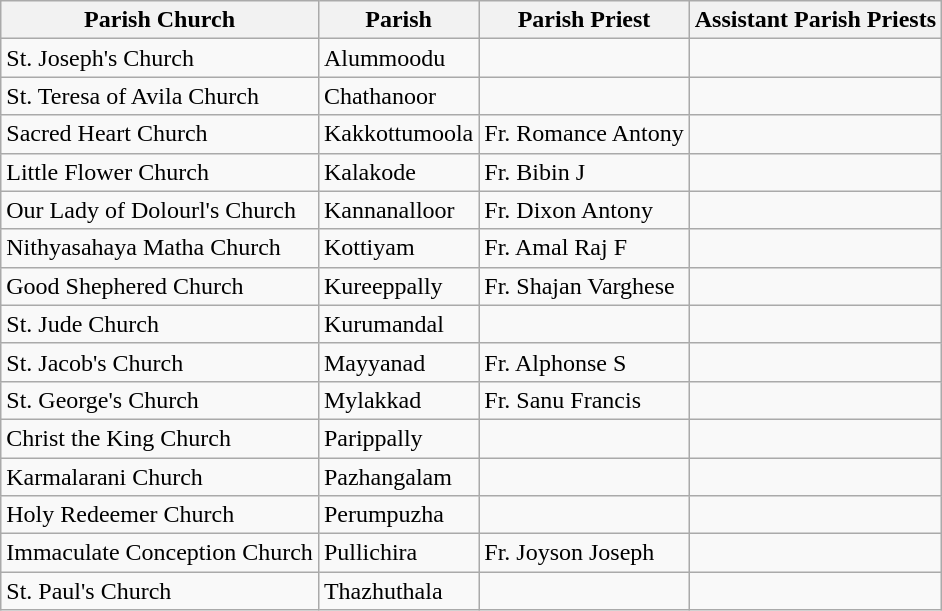<table class="wikitable">
<tr>
<th>Parish Church</th>
<th>Parish</th>
<th>Parish Priest</th>
<th>Assistant Parish Priests</th>
</tr>
<tr>
<td>St. Joseph's Church</td>
<td>Alummoodu</td>
<td></td>
<td></td>
</tr>
<tr>
<td>St. Teresa of Avila Church</td>
<td>Chathanoor</td>
<td></td>
<td></td>
</tr>
<tr>
<td>Sacred Heart Church</td>
<td>Kakkottumoola</td>
<td>Fr. Romance Antony</td>
<td></td>
</tr>
<tr>
<td>Little Flower Church</td>
<td>Kalakode</td>
<td>Fr. Bibin J</td>
<td></td>
</tr>
<tr>
<td>Our Lady of Dolourl's Church</td>
<td>Kannanalloor</td>
<td>Fr. Dixon Antony</td>
<td></td>
</tr>
<tr>
<td>Nithyasahaya Matha Church</td>
<td>Kottiyam</td>
<td>Fr. Amal Raj F</td>
<td></td>
</tr>
<tr>
<td>Good Shephered Church</td>
<td>Kureeppally</td>
<td>Fr. Shajan Varghese</td>
<td></td>
</tr>
<tr>
<td>St. Jude Church</td>
<td>Kurumandal</td>
<td></td>
<td></td>
</tr>
<tr>
<td>St. Jacob's Church</td>
<td>Mayyanad</td>
<td>Fr. Alphonse S</td>
<td></td>
</tr>
<tr>
<td>St. George's Church</td>
<td>Mylakkad</td>
<td>Fr. Sanu Francis</td>
<td></td>
</tr>
<tr>
<td>Christ the King Church</td>
<td>Parippally</td>
<td></td>
<td></td>
</tr>
<tr>
<td>Karmalarani Church</td>
<td>Pazhangalam</td>
<td></td>
<td></td>
</tr>
<tr>
<td>Holy Redeemer Church</td>
<td>Perumpuzha</td>
<td></td>
<td></td>
</tr>
<tr>
<td>Immaculate Conception Church</td>
<td>Pullichira</td>
<td>Fr. Joyson Joseph</td>
<td></td>
</tr>
<tr>
<td>St. Paul's Church</td>
<td>Thazhuthala</td>
<td></td>
<td></td>
</tr>
</table>
